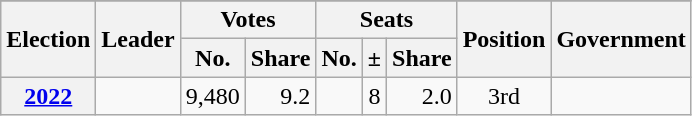<table class="sortable wikitable" style="text-align:center">
<tr>
</tr>
<tr>
<th rowspan=2>Election</th>
<th rowspan=2>Leader</th>
<th colspan=2>Votes</th>
<th colspan=3>Seats</th>
<th rowspan=2>Position</th>
<th rowspan=2>Government</th>
</tr>
<tr>
<th>No.</th>
<th>Share</th>
<th>No.</th>
<th>±</th>
<th>Share</th>
</tr>
<tr>
<th><a href='#'>2022</a></th>
<td></td>
<td style="text-align:right;">9,480</td>
<td style="text-align:right;">9.2</td>
<td style="text-align:center;"></td>
<td> 8</td>
<td style="text-align:right;">2.0</td>
<td> 3rd</td>
<td></td>
</tr>
</table>
